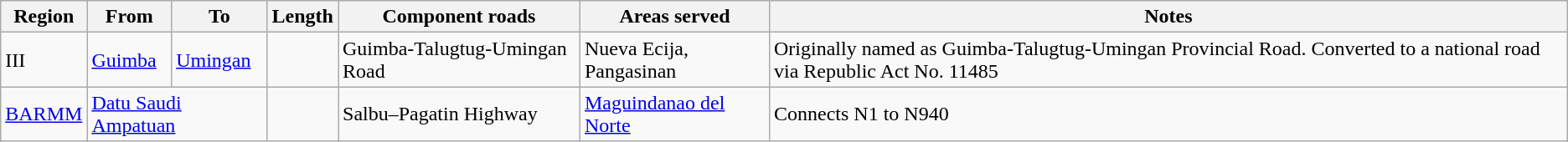<table class="wikitable sortable">
<tr>
<th>Region</th>
<th class="unsortable">From</th>
<th class="unsortable">To</th>
<th>Length</th>
<th class="unsortable">Component roads</th>
<th class="unsortable">Areas served</th>
<th class="unsortable">Notes</th>
</tr>
<tr>
<td>III</td>
<td><a href='#'>Guimba</a></td>
<td><a href='#'>Umingan</a></td>
<td></td>
<td>Guimba-Talugtug-Umingan Road</td>
<td>Nueva Ecija, Pangasinan</td>
<td>Originally named as Guimba-Talugtug-Umingan Provincial Road. Converted to a national road via Republic Act No. 11485</td>
</tr>
<tr>
<td><a href='#'>BARMM</a></td>
<td colspan="2"><a href='#'>Datu Saudi Ampatuan</a></td>
<td></td>
<td>Salbu–Pagatin Highway</td>
<td><a href='#'>Maguindanao del Norte</a></td>
<td>Connects N1 to N940</td>
</tr>
</table>
